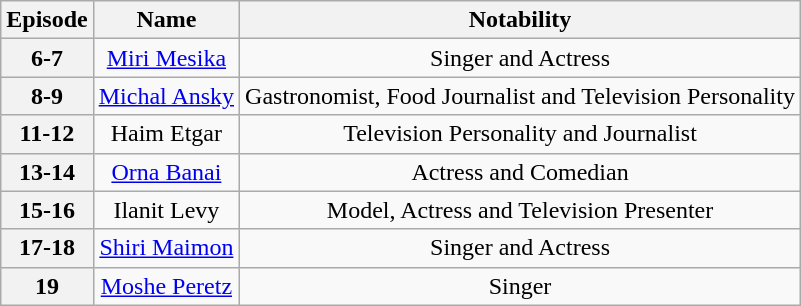<table class="wikitable" style="text-align:center; ">
<tr>
<th>Episode</th>
<th>Name</th>
<th>Notability</th>
</tr>
<tr>
<th>6-7</th>
<td><a href='#'>Miri Mesika</a></td>
<td>Singer and Actress</td>
</tr>
<tr>
<th>8-9</th>
<td><a href='#'>Michal Ansky</a></td>
<td>Gastronomist, Food Journalist and Television Personality</td>
</tr>
<tr>
<th>11-12</th>
<td>Haim Etgar</td>
<td>Television Personality and Journalist</td>
</tr>
<tr>
<th>13-14</th>
<td><a href='#'>Orna Banai</a></td>
<td>Actress and Comedian</td>
</tr>
<tr>
<th>15-16</th>
<td>Ilanit Levy</td>
<td>Model, Actress and Television Presenter</td>
</tr>
<tr>
<th>17-18</th>
<td><a href='#'>Shiri Maimon</a></td>
<td>Singer and Actress</td>
</tr>
<tr>
<th>19</th>
<td><a href='#'>Moshe Peretz</a></td>
<td>Singer</td>
</tr>
</table>
